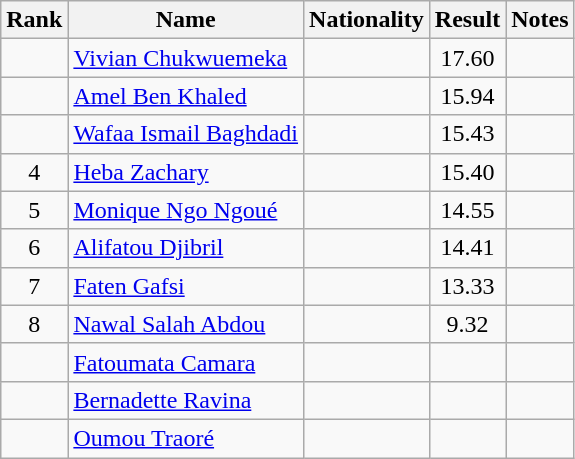<table class="wikitable sortable" style="text-align:center">
<tr>
<th>Rank</th>
<th>Name</th>
<th>Nationality</th>
<th>Result</th>
<th>Notes</th>
</tr>
<tr>
<td></td>
<td align=left><a href='#'>Vivian Chukwuemeka</a></td>
<td align=left></td>
<td>17.60</td>
<td></td>
</tr>
<tr>
<td></td>
<td align=left><a href='#'>Amel Ben Khaled</a></td>
<td align=left></td>
<td>15.94</td>
<td></td>
</tr>
<tr>
<td></td>
<td align=left><a href='#'>Wafaa Ismail Baghdadi</a></td>
<td align=left></td>
<td>15.43</td>
<td></td>
</tr>
<tr>
<td>4</td>
<td align=left><a href='#'>Heba Zachary</a></td>
<td align=left></td>
<td>15.40</td>
<td></td>
</tr>
<tr>
<td>5</td>
<td align=left><a href='#'>Monique Ngo Ngoué</a></td>
<td align=left></td>
<td>14.55</td>
<td></td>
</tr>
<tr>
<td>6</td>
<td align=left><a href='#'>Alifatou Djibril</a></td>
<td align=left></td>
<td>14.41</td>
<td></td>
</tr>
<tr>
<td>7</td>
<td align=left><a href='#'>Faten Gafsi</a></td>
<td align=left></td>
<td>13.33</td>
<td></td>
</tr>
<tr>
<td>8</td>
<td align=left><a href='#'>Nawal Salah Abdou</a></td>
<td align=left></td>
<td>9.32</td>
<td></td>
</tr>
<tr>
<td></td>
<td align=left><a href='#'>Fatoumata Camara</a></td>
<td align=left></td>
<td></td>
<td></td>
</tr>
<tr>
<td></td>
<td align=left><a href='#'>Bernadette Ravina</a></td>
<td align=left></td>
<td></td>
<td></td>
</tr>
<tr>
<td></td>
<td align=left><a href='#'>Oumou Traoré</a></td>
<td align=left></td>
<td></td>
<td></td>
</tr>
</table>
